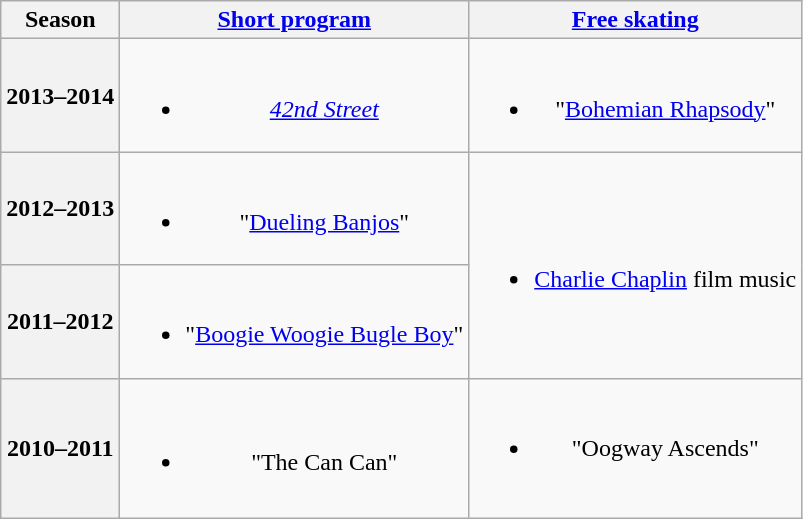<table class=wikitable style=text-align:center>
<tr>
<th>Season</th>
<th><a href='#'>Short program</a></th>
<th><a href='#'>Free skating</a></th>
</tr>
<tr>
<th>2013–2014 <br> </th>
<td><br><ul><li><em><a href='#'>42nd Street</a></em> <br></li></ul></td>
<td><br><ul><li>"<a href='#'>Bohemian Rhapsody</a>" <br></li></ul></td>
</tr>
<tr>
<th>2012–2013 <br> </th>
<td><br><ul><li>"<a href='#'>Dueling Banjos</a>" <br></li></ul></td>
<td rowspan=2><br><ul><li><a href='#'>Charlie Chaplin</a> film music</li></ul></td>
</tr>
<tr>
<th>2011–2012 <br> </th>
<td><br><ul><li>"<a href='#'>Boogie Woogie Bugle Boy</a>" <br></li></ul></td>
</tr>
<tr>
<th>2010–2011 <br> </th>
<td><br><ul><li>"The Can Can" <br></li></ul></td>
<td><br><ul><li>"Oogway Ascends" <br><br></li></ul></td>
</tr>
</table>
